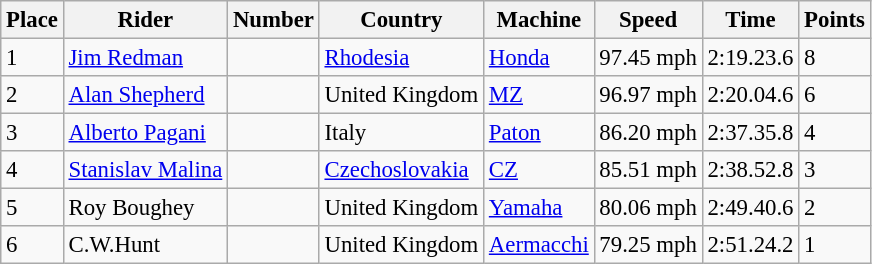<table class="wikitable" style="font-size: 95%;">
<tr>
<th>Place</th>
<th>Rider</th>
<th>Number</th>
<th>Country</th>
<th>Machine</th>
<th>Speed</th>
<th>Time</th>
<th>Points</th>
</tr>
<tr>
<td>1</td>
<td> <a href='#'>Jim Redman</a></td>
<td></td>
<td><a href='#'>Rhodesia</a></td>
<td><a href='#'>Honda</a></td>
<td>97.45 mph</td>
<td>2:19.23.6</td>
<td>8</td>
</tr>
<tr>
<td>2</td>
<td> <a href='#'>Alan Shepherd</a></td>
<td></td>
<td>United Kingdom</td>
<td><a href='#'>MZ</a></td>
<td>96.97 mph</td>
<td>2:20.04.6</td>
<td>6</td>
</tr>
<tr>
<td>3</td>
<td> <a href='#'>Alberto Pagani</a></td>
<td></td>
<td>Italy</td>
<td><a href='#'>Paton</a></td>
<td>86.20 mph</td>
<td>2:37.35.8</td>
<td>4</td>
</tr>
<tr>
<td>4</td>
<td> <a href='#'>Stanislav Malina</a></td>
<td></td>
<td><a href='#'>Czechoslovakia</a></td>
<td><a href='#'>CZ</a></td>
<td>85.51 mph</td>
<td>2:38.52.8</td>
<td>3</td>
</tr>
<tr>
<td>5</td>
<td> Roy Boughey</td>
<td></td>
<td>United Kingdom</td>
<td><a href='#'>Yamaha</a></td>
<td>80.06 mph</td>
<td>2:49.40.6</td>
<td>2</td>
</tr>
<tr>
<td>6</td>
<td> C.W.Hunt</td>
<td></td>
<td>United Kingdom</td>
<td><a href='#'>Aermacchi</a></td>
<td>79.25 mph</td>
<td>2:51.24.2</td>
<td>1</td>
</tr>
</table>
